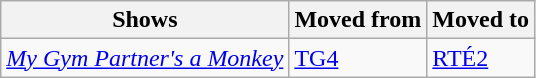<table class="wikitable">
<tr>
<th>Shows</th>
<th>Moved from</th>
<th>Moved to</th>
</tr>
<tr>
<td><em><a href='#'>My Gym Partner's a Monkey</a></em></td>
<td><a href='#'>TG4</a></td>
<td><a href='#'>RTÉ2</a></td>
</tr>
</table>
